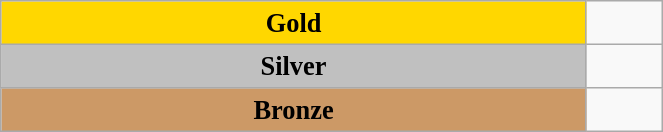<table class="wikitable" style=" text-align:center; font-size:110%;" width="35%">
<tr>
<td bgcolor="gold"><strong>Gold</strong></td>
<td></td>
</tr>
<tr>
<td bgcolor="silver"><strong>Silver</strong></td>
<td></td>
</tr>
<tr>
<td bgcolor="CC9966"><strong>Bronze</strong></td>
<td></td>
</tr>
</table>
